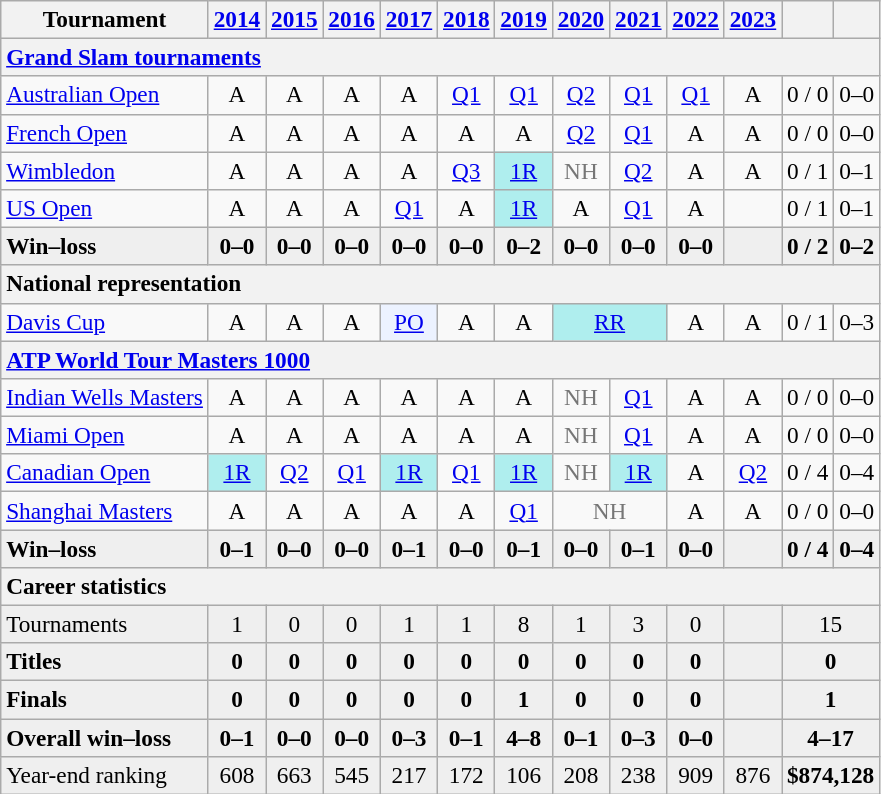<table class=wikitable style=text-align:center;font-size:97%>
<tr>
<th>Tournament</th>
<th><a href='#'>2014</a></th>
<th><a href='#'>2015</a></th>
<th><a href='#'>2016</a></th>
<th><a href='#'>2017</a></th>
<th><a href='#'>2018</a></th>
<th><a href='#'>2019</a></th>
<th><a href='#'>2020</a></th>
<th><a href='#'>2021</a></th>
<th><a href='#'>2022</a></th>
<th><a href='#'>2023</a></th>
<th></th>
<th></th>
</tr>
<tr>
<th colspan="13" style="text-align:left"><strong><a href='#'>Grand Slam tournaments</a></strong></th>
</tr>
<tr>
<td style=text-align:left><a href='#'>Australian Open</a></td>
<td>A</td>
<td>A</td>
<td>A</td>
<td>A</td>
<td><a href='#'>Q1</a></td>
<td><a href='#'>Q1</a></td>
<td><a href='#'>Q2</a></td>
<td><a href='#'>Q1</a></td>
<td><a href='#'>Q1</a></td>
<td>A</td>
<td>0 / 0</td>
<td>0–0</td>
</tr>
<tr>
<td style=text-align:left><a href='#'>French Open</a></td>
<td>A</td>
<td>A</td>
<td>A</td>
<td>A</td>
<td>A</td>
<td>A</td>
<td><a href='#'>Q2</a></td>
<td><a href='#'>Q1</a></td>
<td>A</td>
<td>A</td>
<td>0 / 0</td>
<td>0–0</td>
</tr>
<tr>
<td style=text-align:left><a href='#'>Wimbledon</a></td>
<td>A</td>
<td>A</td>
<td>A</td>
<td>A</td>
<td><a href='#'>Q3</a></td>
<td bgcolor=afeeee><a href='#'>1R</a></td>
<td style=color:#767676>NH</td>
<td><a href='#'>Q2</a></td>
<td>A</td>
<td>A</td>
<td>0 / 1</td>
<td>0–1</td>
</tr>
<tr>
<td style=text-align:left><a href='#'>US Open</a></td>
<td>A</td>
<td>A</td>
<td>A</td>
<td><a href='#'>Q1</a></td>
<td>A</td>
<td bgcolor=afeeee><a href='#'>1R</a></td>
<td>A</td>
<td><a href='#'>Q1</a></td>
<td>A</td>
<td></td>
<td>0 / 1</td>
<td>0–1</td>
</tr>
<tr style=font-weight:bold;background:#efefef>
<td style=text-align:left>Win–loss</td>
<td>0–0</td>
<td>0–0</td>
<td>0–0</td>
<td>0–0</td>
<td>0–0</td>
<td>0–2</td>
<td>0–0</td>
<td>0–0</td>
<td>0–0</td>
<td></td>
<td>0 / 2</td>
<td>0–2</td>
</tr>
<tr>
<th colspan="13" style="text-align:left"><strong>National representation</strong></th>
</tr>
<tr>
<td style=text-align:left><a href='#'>Davis Cup</a></td>
<td>A</td>
<td>A</td>
<td>A</td>
<td bgcolor=ecf2ff><a href='#'>PO</a></td>
<td>A</td>
<td>A</td>
<td colspan=2 bgcolor=afeeee><a href='#'>RR</a></td>
<td>A</td>
<td>A</td>
<td>0 / 1</td>
<td>0–3</td>
</tr>
<tr>
<th colspan="13" style="text-align:left"><strong><a href='#'>ATP World Tour Masters 1000</a></strong></th>
</tr>
<tr>
<td style=text-align:left><a href='#'>Indian Wells Masters</a></td>
<td>A</td>
<td>A</td>
<td>A</td>
<td>A</td>
<td>A</td>
<td>A</td>
<td style=color:#767676>NH</td>
<td><a href='#'>Q1</a></td>
<td>A</td>
<td>A</td>
<td>0 / 0</td>
<td>0–0</td>
</tr>
<tr>
<td style=text-align:left><a href='#'>Miami Open</a></td>
<td>A</td>
<td>A</td>
<td>A</td>
<td>A</td>
<td>A</td>
<td>A</td>
<td style=color:#767676>NH</td>
<td><a href='#'>Q1</a></td>
<td>A</td>
<td>A</td>
<td>0 / 0</td>
<td>0–0</td>
</tr>
<tr>
<td style=text-align:left><a href='#'>Canadian Open</a></td>
<td bgcolor=afeeee><a href='#'>1R</a></td>
<td><a href='#'>Q2</a></td>
<td><a href='#'>Q1</a></td>
<td bgcolor=afeeee><a href='#'>1R</a></td>
<td><a href='#'>Q1</a></td>
<td bgcolor=afeeee><a href='#'>1R</a></td>
<td style=color:#767676>NH</td>
<td bgcolor=afeeee><a href='#'>1R</a></td>
<td>A</td>
<td><a href='#'>Q2</a></td>
<td>0 / 4</td>
<td>0–4</td>
</tr>
<tr>
<td style=text-align:left><a href='#'>Shanghai Masters</a></td>
<td>A</td>
<td>A</td>
<td>A</td>
<td>A</td>
<td>A</td>
<td><a href='#'>Q1</a></td>
<td colspan=2 style=color:#767676>NH</td>
<td>A</td>
<td>A</td>
<td>0 / 0</td>
<td>0–0</td>
</tr>
<tr style=font-weight:bold;background:#efefef>
<td style=text-align:left>Win–loss</td>
<td>0–1</td>
<td>0–0</td>
<td>0–0</td>
<td>0–1</td>
<td>0–0</td>
<td>0–1</td>
<td>0–0</td>
<td>0–1</td>
<td>0–0</td>
<td></td>
<td>0 / 4</td>
<td>0–4</td>
</tr>
<tr>
<th colspan="13" style="text-align:left"><strong>Career statistics</strong></th>
</tr>
<tr style=background:#efefef>
<td style=text-align:left>Tournaments</td>
<td>1</td>
<td>0</td>
<td>0</td>
<td>1</td>
<td>1</td>
<td>8</td>
<td>1</td>
<td>3</td>
<td>0</td>
<td></td>
<td colspan="2">15</td>
</tr>
<tr style=font-weight:bold;background:#efefef>
<td style=text-align:left>Titles</td>
<td>0</td>
<td>0</td>
<td>0</td>
<td>0</td>
<td>0</td>
<td>0</td>
<td>0</td>
<td>0</td>
<td>0</td>
<td></td>
<td colspan="2">0</td>
</tr>
<tr style=font-weight:bold;background:#efefef>
<td style=text-align:left>Finals</td>
<td>0</td>
<td>0</td>
<td>0</td>
<td>0</td>
<td>0</td>
<td>1</td>
<td>0</td>
<td>0</td>
<td>0</td>
<td></td>
<td colspan="2">1</td>
</tr>
<tr style=font-weight:bold;background:#efefef>
<td style=text-align:left>Overall win–loss</td>
<td>0–1</td>
<td>0–0</td>
<td>0–0</td>
<td>0–3</td>
<td>0–1</td>
<td>4–8</td>
<td>0–1</td>
<td>0–3</td>
<td>0–0</td>
<td></td>
<td colspan="2">4–17</td>
</tr>
<tr style=background:#efefef>
<td style=text-align:left>Year-end ranking</td>
<td>608</td>
<td>663</td>
<td>545</td>
<td>217</td>
<td>172</td>
<td>106</td>
<td>208</td>
<td>238</td>
<td>909</td>
<td>876</td>
<td colspan="2"><strong>$874,128</strong></td>
</tr>
</table>
